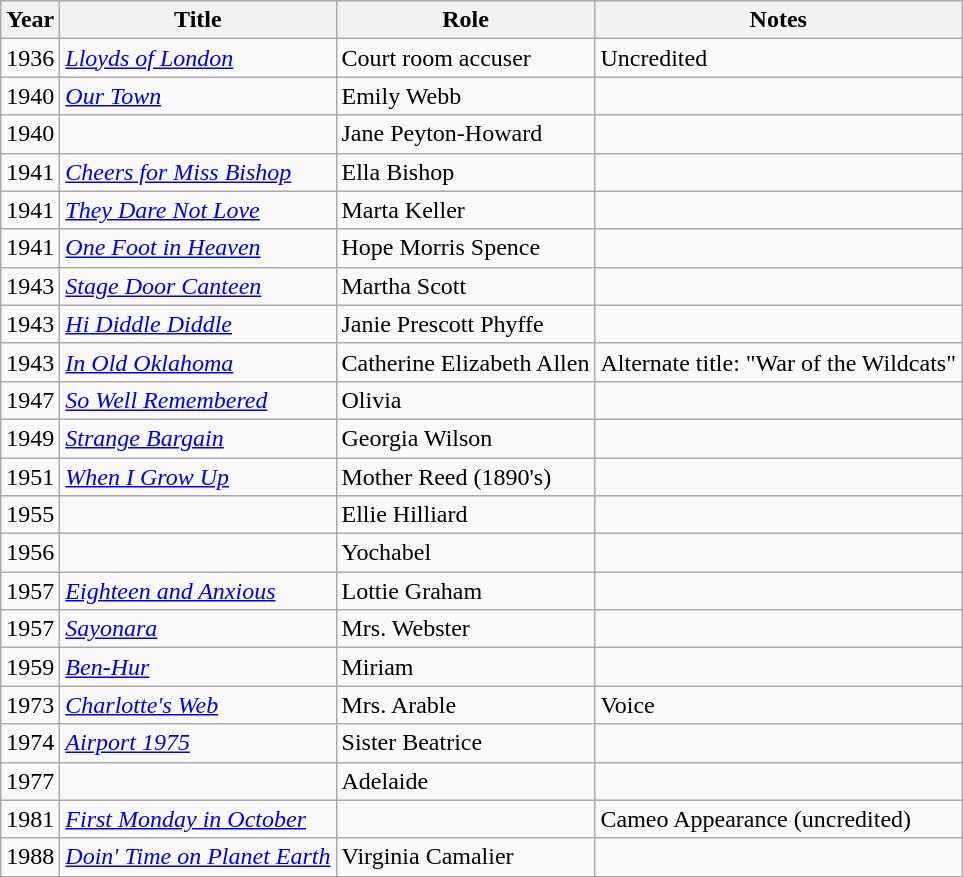<table class="wikitable sortable">
<tr>
<th>Year</th>
<th>Title</th>
<th>Role</th>
<th class="unsortable">Notes</th>
</tr>
<tr>
<td>1936</td>
<td><em><a href='#'>Lloyds of London</a></em></td>
<td>Court room accuser</td>
<td>Uncredited</td>
</tr>
<tr>
<td>1940</td>
<td><em><a href='#'>Our Town</a></em></td>
<td>Emily Webb</td>
<td></td>
</tr>
<tr>
<td>1940</td>
<td><em></em></td>
<td>Jane Peyton-Howard</td>
<td></td>
</tr>
<tr>
<td>1941</td>
<td><em><a href='#'>Cheers for Miss Bishop</a></em></td>
<td>Ella Bishop</td>
<td></td>
</tr>
<tr>
<td>1941</td>
<td><em><a href='#'>They Dare Not Love</a></em></td>
<td>Marta Keller</td>
<td></td>
</tr>
<tr>
<td>1941</td>
<td><em><a href='#'>One Foot in Heaven</a></em></td>
<td>Hope Morris Spence</td>
<td></td>
</tr>
<tr>
<td>1943</td>
<td><em><a href='#'>Stage Door Canteen</a></em></td>
<td>Martha Scott</td>
<td></td>
</tr>
<tr>
<td>1943</td>
<td><em><a href='#'>Hi Diddle Diddle</a></em></td>
<td>Janie Prescott Phyffe</td>
<td></td>
</tr>
<tr>
<td>1943</td>
<td><em><a href='#'>In Old Oklahoma</a></em></td>
<td>Catherine Elizabeth Allen</td>
<td>Alternate title: "War of the Wildcats"</td>
</tr>
<tr>
<td>1947</td>
<td><em><a href='#'>So Well Remembered</a></em></td>
<td>Olivia</td>
<td></td>
</tr>
<tr>
<td>1949</td>
<td><em><a href='#'>Strange Bargain</a></em></td>
<td>Georgia Wilson</td>
<td></td>
</tr>
<tr>
<td>1951</td>
<td><em><a href='#'>When I Grow Up</a></em></td>
<td>Mother Reed (1890's)</td>
<td></td>
</tr>
<tr>
<td>1955</td>
<td><em></em></td>
<td>Ellie Hilliard</td>
<td></td>
</tr>
<tr>
<td>1956</td>
<td><em></em></td>
<td>Yochabel</td>
</tr>
<tr>
<td>1957</td>
<td><em><a href='#'>Eighteen and Anxious</a></em></td>
<td>Lottie Graham</td>
<td></td>
</tr>
<tr>
<td>1957</td>
<td><em><a href='#'>Sayonara</a></em></td>
<td>Mrs. Webster</td>
<td></td>
</tr>
<tr>
<td>1959</td>
<td><em><a href='#'>Ben-Hur</a></em></td>
<td>Miriam</td>
<td></td>
</tr>
<tr>
<td>1973</td>
<td><em><a href='#'>Charlotte's Web</a></em></td>
<td>Mrs. Arable</td>
<td>Voice</td>
</tr>
<tr>
<td>1974</td>
<td><em><a href='#'>Airport 1975</a></em></td>
<td>Sister Beatrice</td>
<td></td>
</tr>
<tr>
<td>1977</td>
<td><em></em></td>
<td>Adelaide</td>
<td></td>
</tr>
<tr>
<td>1981</td>
<td><em><a href='#'>First Monday in October</a></em></td>
<td></td>
<td>Cameo Appearance (uncredited)</td>
</tr>
<tr>
<td>1988</td>
<td><em><a href='#'>Doin' Time on Planet Earth</a></em></td>
<td>Virginia Camalier</td>
<td></td>
</tr>
<tr>
</tr>
</table>
